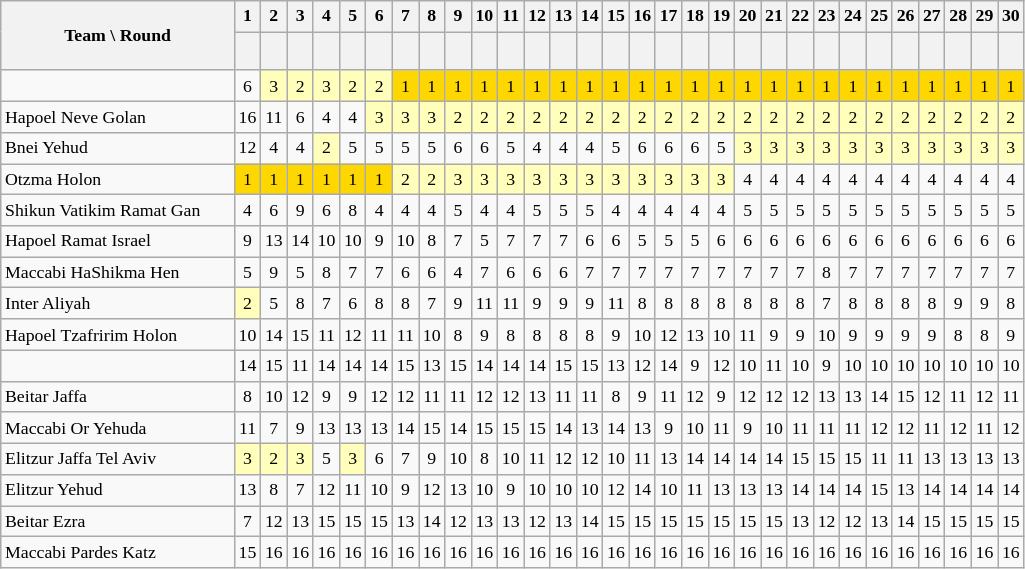<table class="wikitable sortable" style="font-size: 74%; text-align:center;">
<tr>
<th rowspan="2" style="width:150px;">Team \ Round</th>
<th align=center>1</th>
<th align=center>2</th>
<th align=center>3</th>
<th align=center>4</th>
<th align=center>5</th>
<th align=center>6</th>
<th align=center>7</th>
<th align=center>8</th>
<th align=center>9</th>
<th align=center>10</th>
<th align=center>11</th>
<th align=center>12</th>
<th align=center>13</th>
<th align=center>14</th>
<th align=center>15</th>
<th align=center>16</th>
<th align=center>17</th>
<th align=center>18</th>
<th align=center>19</th>
<th align=center>20</th>
<th align=center>21</th>
<th align=center>22</th>
<th align=center>23</th>
<th align=center>24</th>
<th align=center>25</th>
<th align=center>26</th>
<th align=center>27</th>
<th align=center>28</th>
<th align=center>29</th>
<th align=center>30</th>
</tr>
<tr>
<th style="text-align:center; height:20px;"></th>
<th align=center></th>
<th align=center></th>
<th align=center></th>
<th align=center></th>
<th align=center></th>
<th align=center></th>
<th align=center></th>
<th align=center></th>
<th align=center></th>
<th align=center></th>
<th align=center></th>
<th align=center></th>
<th align=center></th>
<th align=center></th>
<th align=center></th>
<th align=center></th>
<th align=center></th>
<th align=center></th>
<th align=center></th>
<th align=center></th>
<th align=center></th>
<th align=center></th>
<th align=center></th>
<th align=center></th>
<th align=center></th>
<th align=center></th>
<th align=center></th>
<th align=center></th>
<th align=center></th>
</tr>
<tr>
<td align=left></td>
<td>6</td>
<td style=background:#ffb>3</td>
<td style=background:#ffb>2</td>
<td style=background:#ffb>3</td>
<td style=background:#ffb>2</td>
<td style=background:#ffb>2</td>
<td style=background:gold>1</td>
<td style=background:gold>1</td>
<td style=background:gold>1</td>
<td style=background:gold>1</td>
<td style=background:gold>1</td>
<td style=background:gold>1</td>
<td style=background:gold>1</td>
<td style=background:gold>1</td>
<td style=background:gold>1</td>
<td style=background:gold>1</td>
<td style=background:gold>1</td>
<td style=background:gold>1</td>
<td style=background:gold>1</td>
<td style=background:gold>1</td>
<td style=background:gold>1</td>
<td style=background:gold>1</td>
<td style=background:gold>1</td>
<td style=background:gold>1</td>
<td style=background:gold>1</td>
<td style=background:gold>1</td>
<td style=background:gold>1</td>
<td style=background:gold>1</td>
<td style=background:gold>1</td>
<td style=background:gold>1</td>
</tr>
<tr>
<td align=left>Hapoel Neve Golan</td>
<td>16</td>
<td>11</td>
<td>6</td>
<td>4</td>
<td>4</td>
<td style=background:#ffb>3</td>
<td style=background:#ffb>3</td>
<td style=background:#ffb>3</td>
<td style=background:#ffb>2</td>
<td style=background:#ffb>2</td>
<td style=background:#ffb>2</td>
<td style=background:#ffb>2</td>
<td style=background:#ffb>2</td>
<td style=background:#ffb>2</td>
<td style=background:#ffb>2</td>
<td style=background:#ffb>2</td>
<td style=background:#ffb>2</td>
<td style=background:#ffb>2</td>
<td style=background:#ffb>2</td>
<td style=background:#ffb>2</td>
<td style=background:#ffb>2</td>
<td style=background:#ffb>2</td>
<td style=background:#ffb>2</td>
<td style=background:#ffb>2</td>
<td style=background:#ffb>2</td>
<td style=background:#ffb>2</td>
<td style=background:#ffb>2</td>
<td style=background:#ffb>2</td>
<td style=background:#ffb>2</td>
<td style=background:#ffb>2</td>
</tr>
<tr>
<td align=left>Bnei Yehud</td>
<td>12</td>
<td>4</td>
<td>4</td>
<td style=background:#ffb>2</td>
<td>5</td>
<td>5</td>
<td>5</td>
<td>5</td>
<td>6</td>
<td>6</td>
<td>5</td>
<td>4</td>
<td>4</td>
<td>4</td>
<td>5</td>
<td>6</td>
<td>6</td>
<td>6</td>
<td>5</td>
<td style=background:#ffb>3</td>
<td style=background:#ffb>3</td>
<td style=background:#ffb>3</td>
<td style=background:#ffb>3</td>
<td style=background:#ffb>3</td>
<td style=background:#ffb>3</td>
<td style=background:#ffb>3</td>
<td style=background:#ffb>3</td>
<td style=background:#ffb>3</td>
<td style=background:#ffb>3</td>
<td style=background:#ffb>3</td>
</tr>
<tr>
<td align=left>Otzma Holon</td>
<td style=background:gold>1</td>
<td style=background:gold>1</td>
<td style=background:gold>1</td>
<td style=background:gold>1</td>
<td style=background:gold>1</td>
<td style=background:gold>1</td>
<td style=background:#ffb>2</td>
<td style=background:#ffb>2</td>
<td style=background:#ffb>3</td>
<td style=background:#ffb>3</td>
<td style=background:#ffb>3</td>
<td style=background:#ffb>3</td>
<td style=background:#ffb>3</td>
<td style=background:#ffb>3</td>
<td style=background:#ffb>3</td>
<td style=background:#ffb>3</td>
<td style=background:#ffb>3</td>
<td style=background:#ffb>3</td>
<td style=background:#ffb>3</td>
<td>4</td>
<td>4</td>
<td>4</td>
<td>4</td>
<td>4</td>
<td>4</td>
<td>4</td>
<td>4</td>
<td>4</td>
<td>4</td>
<td>4</td>
</tr>
<tr>
<td align=left>Shikun Vatikim Ramat Gan</td>
<td>4</td>
<td>6</td>
<td>9</td>
<td>6</td>
<td>8</td>
<td>4</td>
<td>4</td>
<td>4</td>
<td>5</td>
<td>4</td>
<td>4</td>
<td>5</td>
<td>5</td>
<td>5</td>
<td>4</td>
<td>4</td>
<td>4</td>
<td>4</td>
<td>4</td>
<td>5</td>
<td>5</td>
<td>5</td>
<td>5</td>
<td>5</td>
<td>5</td>
<td>5</td>
<td>5</td>
<td>5</td>
<td>5</td>
<td>5</td>
</tr>
<tr>
<td align=left>Hapoel Ramat Israel</td>
<td>9</td>
<td>13</td>
<td>14</td>
<td>10</td>
<td>10</td>
<td>9</td>
<td>10</td>
<td>8</td>
<td>7</td>
<td>5</td>
<td>7</td>
<td>7</td>
<td>7</td>
<td>6</td>
<td>6</td>
<td>5</td>
<td>5</td>
<td>5</td>
<td>6</td>
<td>6</td>
<td>6</td>
<td>6</td>
<td>6</td>
<td>6</td>
<td>6</td>
<td>6</td>
<td>6</td>
<td>6</td>
<td>6</td>
<td>6</td>
</tr>
<tr>
<td align=left>Maccabi HaShikma Hen</td>
<td>5</td>
<td>9</td>
<td>5</td>
<td>8</td>
<td>7</td>
<td>7</td>
<td>6</td>
<td>6</td>
<td>4</td>
<td>7</td>
<td>6</td>
<td>6</td>
<td>6</td>
<td>7</td>
<td>7</td>
<td>7</td>
<td>7</td>
<td>7</td>
<td>7</td>
<td>7</td>
<td>7</td>
<td>7</td>
<td>8</td>
<td>7</td>
<td>7</td>
<td>7</td>
<td>7</td>
<td>7</td>
<td>7</td>
<td>7</td>
</tr>
<tr>
<td align=left>Inter Aliyah</td>
<td style=background:#ffb>2</td>
<td>5</td>
<td>8</td>
<td>7</td>
<td>6</td>
<td>8</td>
<td>8</td>
<td>7</td>
<td>9</td>
<td>11</td>
<td>11</td>
<td>9</td>
<td>9</td>
<td>9</td>
<td>11</td>
<td>8</td>
<td>8</td>
<td>8</td>
<td>8</td>
<td>8</td>
<td>8</td>
<td>8</td>
<td>7</td>
<td>8</td>
<td>8</td>
<td>8</td>
<td>8</td>
<td>9</td>
<td>9</td>
<td>8</td>
</tr>
<tr>
<td align=left>Hapoel Tzafririm Holon</td>
<td>10</td>
<td>14</td>
<td>15</td>
<td>11</td>
<td>12</td>
<td>11</td>
<td>11</td>
<td>10</td>
<td>8</td>
<td>9</td>
<td>8</td>
<td>8</td>
<td>8</td>
<td>8</td>
<td>9</td>
<td>10</td>
<td>12</td>
<td>13</td>
<td>10</td>
<td>11</td>
<td>9</td>
<td>9</td>
<td>10</td>
<td>9</td>
<td>9</td>
<td>9</td>
<td>9</td>
<td>8</td>
<td>8</td>
<td>9</td>
</tr>
<tr>
<td align=left></td>
<td>14</td>
<td>15</td>
<td>11</td>
<td>14</td>
<td>14</td>
<td>14</td>
<td>15</td>
<td>13</td>
<td>15</td>
<td>14</td>
<td>14</td>
<td>14</td>
<td>15</td>
<td>15</td>
<td>13</td>
<td>12</td>
<td>14</td>
<td>9</td>
<td>12</td>
<td>10</td>
<td>11</td>
<td>10</td>
<td>9</td>
<td>10</td>
<td>10</td>
<td>10</td>
<td>10</td>
<td>10</td>
<td>10</td>
<td>10</td>
</tr>
<tr>
<td align=left>Beitar Jaffa</td>
<td>8</td>
<td>10</td>
<td>12</td>
<td>9</td>
<td>9</td>
<td>12</td>
<td>12</td>
<td>11</td>
<td>11</td>
<td>12</td>
<td>12</td>
<td>13</td>
<td>11</td>
<td>11</td>
<td>8</td>
<td>9</td>
<td>11</td>
<td>12</td>
<td>9</td>
<td>12</td>
<td>12</td>
<td>12</td>
<td>13</td>
<td>13</td>
<td>14</td>
<td>15</td>
<td>12</td>
<td>11</td>
<td>12</td>
<td>11</td>
</tr>
<tr>
<td align=left>Maccabi Or Yehuda</td>
<td>11</td>
<td>7</td>
<td>9</td>
<td>13</td>
<td>13</td>
<td>13</td>
<td>14</td>
<td>15</td>
<td>14</td>
<td>15</td>
<td>15</td>
<td>15</td>
<td>14</td>
<td>13</td>
<td>14</td>
<td>13</td>
<td>9</td>
<td>10</td>
<td>11</td>
<td>9</td>
<td>10</td>
<td>11</td>
<td>11</td>
<td>11</td>
<td>12</td>
<td>12</td>
<td>11</td>
<td>12</td>
<td>11</td>
<td>12</td>
</tr>
<tr>
<td align=left>Elitzur Jaffa Tel Aviv</td>
<td style=background:#ffb>3</td>
<td style=background:#ffb>2</td>
<td style=background:#ffb>3</td>
<td>5</td>
<td style=background:#ffb>3</td>
<td>6</td>
<td>7</td>
<td>9</td>
<td>10</td>
<td>8</td>
<td>10</td>
<td>11</td>
<td>12</td>
<td>12</td>
<td>10</td>
<td>11</td>
<td>13</td>
<td>14</td>
<td>14</td>
<td>14</td>
<td>14</td>
<td>15</td>
<td>15</td>
<td>15</td>
<td>11</td>
<td>11</td>
<td>13</td>
<td>13</td>
<td>13</td>
<td>13</td>
</tr>
<tr>
<td align=left>Elitzur Yehud</td>
<td>13</td>
<td>8</td>
<td>7</td>
<td>12</td>
<td>11</td>
<td>10</td>
<td>9</td>
<td>12</td>
<td>13</td>
<td>10</td>
<td>9</td>
<td>10</td>
<td>10</td>
<td>10</td>
<td>12</td>
<td>14</td>
<td>10</td>
<td>11</td>
<td>13</td>
<td>13</td>
<td>13</td>
<td>14</td>
<td>14</td>
<td>14</td>
<td>15</td>
<td>13</td>
<td>14</td>
<td>14</td>
<td>14</td>
<td>14</td>
</tr>
<tr>
<td align=left>Beitar Ezra</td>
<td>7</td>
<td>12</td>
<td>13</td>
<td>15</td>
<td>15</td>
<td>15</td>
<td>13</td>
<td>14</td>
<td>12</td>
<td>13</td>
<td>13</td>
<td>12</td>
<td>13</td>
<td>14</td>
<td>15</td>
<td>15</td>
<td>15</td>
<td>15</td>
<td>15</td>
<td>15</td>
<td>15</td>
<td>13</td>
<td>12</td>
<td>12</td>
<td>13</td>
<td>14</td>
<td>15</td>
<td>15</td>
<td>15</td>
<td>15</td>
</tr>
<tr>
<td align=left>Maccabi Pardes Katz</td>
<td>15</td>
<td>16</td>
<td>16</td>
<td>16</td>
<td>16</td>
<td>16</td>
<td>16</td>
<td>16</td>
<td>16</td>
<td>16</td>
<td>16</td>
<td>16</td>
<td>16</td>
<td>16</td>
<td>16</td>
<td>16</td>
<td>16</td>
<td>16</td>
<td>16</td>
<td>16</td>
<td>16</td>
<td>16</td>
<td>16</td>
<td>16</td>
<td>16</td>
<td>16</td>
<td>16</td>
<td>16</td>
<td>16</td>
<td>16</td>
</tr>
</table>
